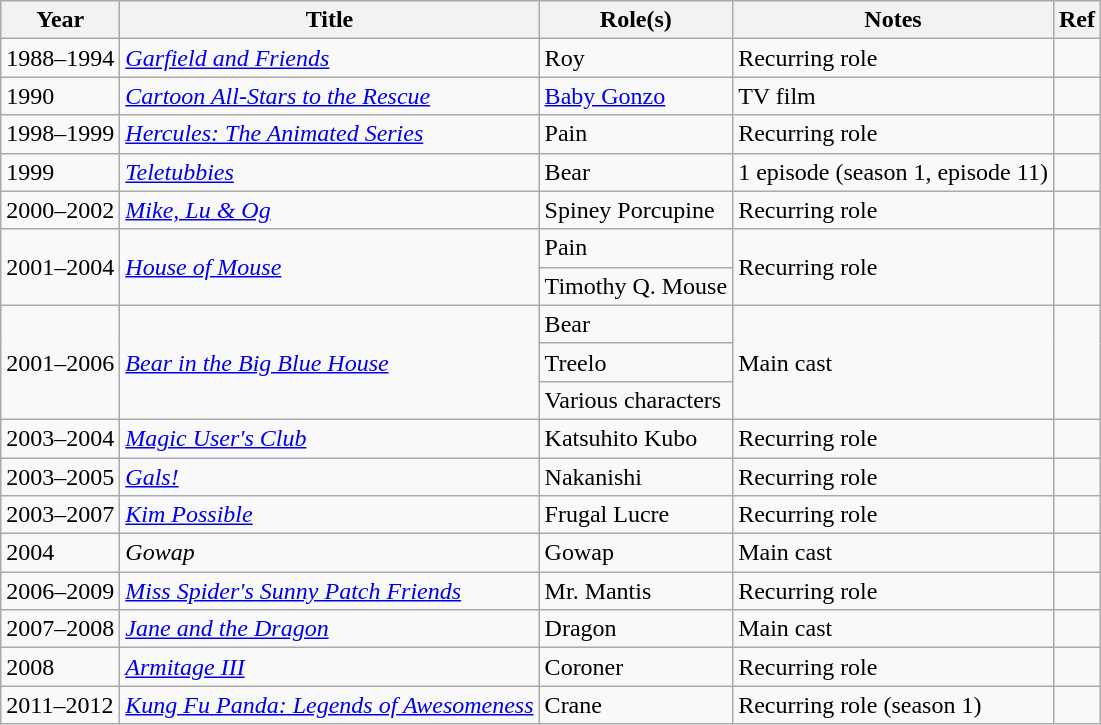<table class="wikitable plainrowheaders sortable">
<tr>
<th scope="col">Year</th>
<th scope="col">Title</th>
<th scope="col">Role(s)</th>
<th scope="col">Notes</th>
<th scope="col" class="unsortable">Ref</th>
</tr>
<tr>
<td>1988–1994</td>
<td><em><a href='#'>Garfield and Friends</a></em></td>
<td>Roy</td>
<td>Recurring role</td>
<td></td>
</tr>
<tr>
<td>1990</td>
<td><em><a href='#'>Cartoon All-Stars to the Rescue</a></em></td>
<td><a href='#'>Baby Gonzo</a></td>
<td>TV film</td>
<td></td>
</tr>
<tr>
<td>1998–1999</td>
<td><em><a href='#'>Hercules: The Animated Series</a></em></td>
<td>Pain</td>
<td>Recurring role</td>
<td></td>
</tr>
<tr>
<td>1999</td>
<td><em><a href='#'>Teletubbies</a></em></td>
<td>Bear</td>
<td>1 episode (season 1, episode 11)</td>
<td></td>
</tr>
<tr>
<td>2000–2002</td>
<td><em><a href='#'>Mike, Lu & Og</a></em></td>
<td>Spiney Porcupine</td>
<td>Recurring role</td>
<td></td>
</tr>
<tr>
<td rowspan=2>2001–2004</td>
<td rowspan=2><em><a href='#'>House of Mouse</a></em></td>
<td>Pain</td>
<td rowspan=2>Recurring role</td>
<td rowspan=2></td>
</tr>
<tr>
<td>Timothy Q. Mouse</td>
</tr>
<tr>
<td rowspan=3>2001–2006</td>
<td rowspan=3><em><a href='#'>Bear in the Big Blue House</a></em></td>
<td>Bear</td>
<td rowspan=3>Main cast</td>
<td rowspan=3></td>
</tr>
<tr>
<td>Treelo</td>
</tr>
<tr>
<td>Various characters</td>
</tr>
<tr>
<td>2003–2004</td>
<td><em><a href='#'>Magic User's Club</a></em></td>
<td>Katsuhito Kubo</td>
<td>Recurring role</td>
<td></td>
</tr>
<tr>
<td>2003–2005</td>
<td><em><a href='#'>Gals!</a></em></td>
<td>Nakanishi</td>
<td>Recurring role</td>
<td></td>
</tr>
<tr>
<td>2003–2007</td>
<td><em><a href='#'>Kim Possible</a></em></td>
<td>Frugal Lucre</td>
<td>Recurring role</td>
<td></td>
</tr>
<tr>
<td>2004</td>
<td><em>Gowap</em></td>
<td>Gowap</td>
<td>Main cast</td>
<td></td>
</tr>
<tr>
<td>2006–2009</td>
<td><em><a href='#'>Miss Spider's Sunny Patch Friends</a></em></td>
<td>Mr. Mantis</td>
<td>Recurring role</td>
<td></td>
</tr>
<tr>
<td>2007–2008</td>
<td><em><a href='#'>Jane and the Dragon</a></em></td>
<td>Dragon</td>
<td>Main cast</td>
<td></td>
</tr>
<tr>
<td>2008</td>
<td><em><a href='#'>Armitage III</a></em></td>
<td>Coroner</td>
<td>Recurring role</td>
<td></td>
</tr>
<tr>
<td>2011–2012</td>
<td><em><a href='#'>Kung Fu Panda: Legends of Awesomeness</a></em></td>
<td>Crane</td>
<td>Recurring role (season 1)</td>
<td></td>
</tr>
</table>
